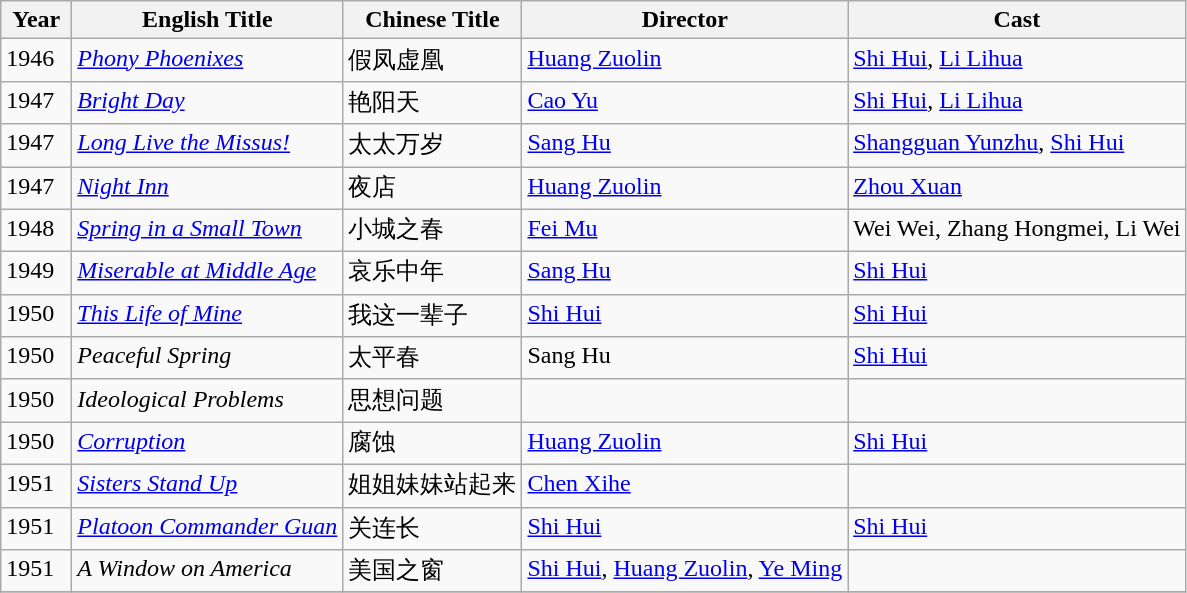<table class="wikitable">
<tr>
<th align="left" valign="top" width="40">Year</th>
<th align="left" valign="top">English Title</th>
<th align="left" valign="top">Chinese Title</th>
<th align="left" valign="top">Director</th>
<th align="left" valign="top">Cast</th>
</tr>
<tr>
<td align="left" valign="top">1946</td>
<td align="left" valign="top"><em><a href='#'>Phony Phoenixes</a></em></td>
<td align="left" valign="top">假凤虚凰</td>
<td align="left" valign="top"><a href='#'>Huang Zuolin</a></td>
<td align="left" valign="top"><a href='#'>Shi Hui</a>, <a href='#'>Li Lihua</a></td>
</tr>
<tr>
<td align="left" valign="top">1947</td>
<td align="left" valign="top"><em><a href='#'>Bright Day</a></em></td>
<td align="left" valign="top">艳阳天</td>
<td align="left" valign="top"><a href='#'>Cao Yu</a></td>
<td align="left" valign="top"><a href='#'>Shi Hui</a>, <a href='#'>Li Lihua</a></td>
</tr>
<tr>
<td align="left" valign="top">1947</td>
<td align="left" valign="top"><em><a href='#'>Long Live the Missus!</a></em></td>
<td align="left" valign="top">太太万岁</td>
<td align="left" valign="top"><a href='#'>Sang Hu</a></td>
<td align="left" valign="top"><a href='#'>Shangguan Yunzhu</a>, <a href='#'>Shi Hui</a></td>
</tr>
<tr>
<td align="left" valign="top">1947</td>
<td align="left" valign="top"><em><a href='#'>Night Inn</a></em></td>
<td align="left" valign="top">夜店</td>
<td align="left" valign="top"><a href='#'>Huang Zuolin</a></td>
<td align="left" valign="top"><a href='#'>Zhou Xuan</a></td>
</tr>
<tr>
<td align="left" valign="top">1948</td>
<td align="left" valign="top"><em><a href='#'>Spring in a Small Town</a></em></td>
<td align="left" valign="top">小城之春</td>
<td align="left" valign="top"><a href='#'>Fei Mu</a></td>
<td align="left" valign="top">Wei Wei, Zhang Hongmei, Li Wei</td>
</tr>
<tr>
<td align="left" valign="top">1949</td>
<td align="left" valign="top"><em><a href='#'>Miserable at Middle Age</a></em></td>
<td align="left" valign="top">哀乐中年</td>
<td align="left" valign="top"><a href='#'>Sang Hu</a></td>
<td align="left" valign="top"><a href='#'>Shi Hui</a></td>
</tr>
<tr>
<td align="left" valign="top">1950</td>
<td align="left" valign="top"><em><a href='#'>This Life of Mine</a></em></td>
<td align="left" valign="top">我这一辈子</td>
<td align="left" valign="top"><a href='#'>Shi Hui</a></td>
<td align="left" valign="top"><a href='#'>Shi Hui</a></td>
</tr>
<tr>
<td align="left" valign="top">1950</td>
<td align="left" valign="top"><em>Peaceful Spring</em></td>
<td align="left" valign="top">太平春</td>
<td align="left" valign="top">Sang Hu</td>
<td align="left" valign="top"><a href='#'>Shi Hui</a></td>
</tr>
<tr>
<td align="left" valign="top">1950</td>
<td align="left" valign="top"><em>Ideological Problems</em></td>
<td align="left" valign="top">思想问题</td>
<td align="left" valign="top"></td>
<td align="left" valign="top"></td>
</tr>
<tr>
<td align="left" valign="top">1950</td>
<td align="left" valign="top"><em><a href='#'>Corruption</a></em></td>
<td align="left" valign="top">腐蚀</td>
<td align="left" valign="top"><a href='#'>Huang Zuolin</a></td>
<td align="left" valign="top"><a href='#'>Shi Hui</a></td>
</tr>
<tr>
<td align="left" valign="top">1951</td>
<td align="left" valign="top"><em><a href='#'>Sisters Stand Up</a></em></td>
<td align="left" valign="top">姐姐妹妹站起来</td>
<td align="left" valign="top"><a href='#'>Chen Xihe</a></td>
<td align="left" valign="top"></td>
</tr>
<tr>
<td align="left" valign="top">1951</td>
<td align="left" valign="top"><em><a href='#'>Platoon Commander Guan</a></em></td>
<td align="left" valign="top">关连长</td>
<td align="left" valign="top"><a href='#'>Shi Hui</a></td>
<td align="left" valign="top"><a href='#'>Shi Hui</a></td>
</tr>
<tr>
<td align="left" valign="top">1951</td>
<td align="left" valign="top"><em>A Window on America</em></td>
<td align="left" valign="top">美国之窗</td>
<td align="left" valign="top"><a href='#'>Shi Hui</a>, <a href='#'>Huang Zuolin</a>, <a href='#'>Ye Ming</a></td>
<td align="left" valign="top"></td>
</tr>
<tr>
</tr>
</table>
